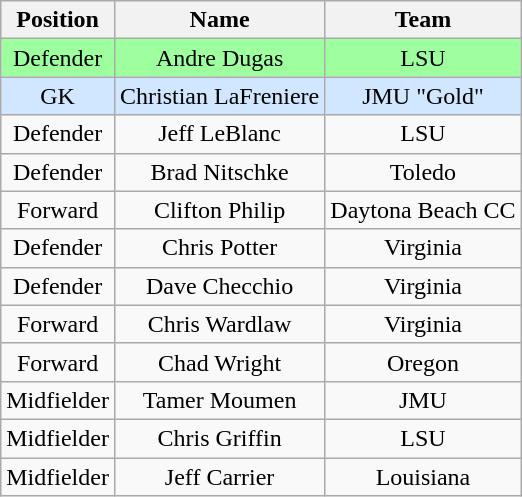<table class="wikitable" style="text-align:center">
<tr>
<th>Position</th>
<th>Name</th>
<th>Team</th>
</tr>
<tr bgcolor="#9eff9e">
<td>Defender</td>
<td>Andre Dugas</td>
<td>LSU</td>
</tr>
<tr bgcolor="#d0e7ff">
<td>GK</td>
<td>Christian LaFreniere</td>
<td>JMU "Gold"</td>
</tr>
<tr>
<td>Defender</td>
<td>Jeff LeBlanc</td>
<td>LSU</td>
</tr>
<tr>
<td>Defender</td>
<td>Brad Nitschke</td>
<td>Toledo</td>
</tr>
<tr>
<td>Forward</td>
<td>Clifton Philip</td>
<td>Daytona Beach CC</td>
</tr>
<tr>
<td>Defender</td>
<td>Chris Potter</td>
<td>Virginia</td>
</tr>
<tr>
<td>Defender</td>
<td>Dave Checchio</td>
<td>Virginia</td>
</tr>
<tr>
<td>Forward</td>
<td>Chris Wardlaw</td>
<td>Virginia</td>
</tr>
<tr>
<td>Forward</td>
<td>Chad Wright</td>
<td>Oregon</td>
</tr>
<tr>
<td>Midfielder</td>
<td>Tamer Moumen</td>
<td>JMU</td>
</tr>
<tr>
<td>Midfielder</td>
<td>Chris Griffin</td>
<td>LSU</td>
</tr>
<tr>
<td>Midfielder</td>
<td>Jeff Carrier</td>
<td>Louisiana</td>
</tr>
</table>
